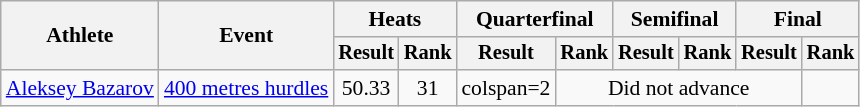<table class="wikitable" style="font-size:90%">
<tr>
<th rowspan="2">Athlete</th>
<th rowspan="2">Event</th>
<th colspan="2">Heats</th>
<th colspan="2">Quarterfinal</th>
<th colspan="2">Semifinal</th>
<th colspan="2">Final</th>
</tr>
<tr style="font-size:95%">
<th>Result</th>
<th>Rank</th>
<th>Result</th>
<th>Rank</th>
<th>Result</th>
<th>Rank</th>
<th>Result</th>
<th>Rank</th>
</tr>
<tr align=center>
<td align=left><a href='#'>Aleksey Bazarov</a></td>
<td align=left><a href='#'>400 metres hurdles</a></td>
<td>50.33</td>
<td>31</td>
<td>colspan=2</td>
<td colspan=4>Did not advance</td>
</tr>
</table>
